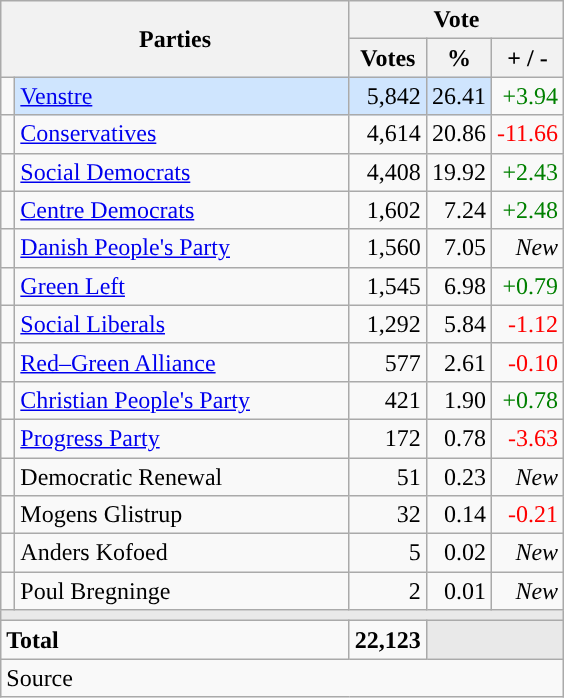<table class="wikitable" style="text-align:right;">
<tr>
<th style="text-align:centre;" rowspan="2" colspan="2" width="225">Parties</th>
<th colspan="3">Vote</th>
</tr>
<tr>
<th width="15">Votes</th>
<th width="15">%</th>
<th width="15">+ / -</th>
</tr>
<tr>
<td width="2" style="color:inherit;background:"></td>
<td bgcolor=#cfe5fe  align="left"><a href='#'>Venstre</a></td>
<td bgcolor=#cfe5fe>5,842</td>
<td bgcolor=#cfe5fe>26.41</td>
<td style=color:green;>+3.94</td>
</tr>
<tr>
<td width="2" style="color:inherit;background:"></td>
<td align="left"><a href='#'>Conservatives</a></td>
<td>4,614</td>
<td>20.86</td>
<td style=color:red;>-11.66</td>
</tr>
<tr>
<td width="2" style="color:inherit;background:"></td>
<td align="left"><a href='#'>Social Democrats</a></td>
<td>4,408</td>
<td>19.92</td>
<td style=color:green;>+2.43</td>
</tr>
<tr>
<td width="2" style="color:inherit;background:"></td>
<td align="left"><a href='#'>Centre Democrats</a></td>
<td>1,602</td>
<td>7.24</td>
<td style=color:green;>+2.48</td>
</tr>
<tr>
<td width="2" style="color:inherit;background:"></td>
<td align="left"><a href='#'>Danish People's Party</a></td>
<td>1,560</td>
<td>7.05</td>
<td><em>New</em></td>
</tr>
<tr>
<td width="2" style="color:inherit;background:"></td>
<td align="left"><a href='#'>Green Left</a></td>
<td>1,545</td>
<td>6.98</td>
<td style=color:green;>+0.79</td>
</tr>
<tr>
<td width="2" style="color:inherit;background:"></td>
<td align="left"><a href='#'>Social Liberals</a></td>
<td>1,292</td>
<td>5.84</td>
<td style=color:red;>-1.12</td>
</tr>
<tr>
<td width="2" style="color:inherit;background:"></td>
<td align="left"><a href='#'>Red–Green Alliance</a></td>
<td>577</td>
<td>2.61</td>
<td style=color:red;>-0.10</td>
</tr>
<tr>
<td width="2" style="color:inherit;background:"></td>
<td align="left"><a href='#'>Christian People's Party</a></td>
<td>421</td>
<td>1.90</td>
<td style=color:green;>+0.78</td>
</tr>
<tr>
<td width="2" style="color:inherit;background:"></td>
<td align="left"><a href='#'>Progress Party</a></td>
<td>172</td>
<td>0.78</td>
<td style=color:red;>-3.63</td>
</tr>
<tr>
<td width="2" style="color:inherit;background:"></td>
<td align="left">Democratic Renewal</td>
<td>51</td>
<td>0.23</td>
<td><em>New</em></td>
</tr>
<tr>
<td width="2" style="color:inherit;background:"></td>
<td align="left">Mogens Glistrup</td>
<td>32</td>
<td>0.14</td>
<td style=color:red;>-0.21</td>
</tr>
<tr>
<td width="2" style="color:inherit;background:"></td>
<td align="left">Anders Kofoed</td>
<td>5</td>
<td>0.02</td>
<td><em>New</em></td>
</tr>
<tr>
<td width="2" style="color:inherit;background:"></td>
<td align="left">Poul Bregninge</td>
<td>2</td>
<td>0.01</td>
<td><em>New</em></td>
</tr>
<tr>
<td colspan="7" bgcolor="#E9E9E9"></td>
</tr>
<tr>
<td align="left" colspan="2"><strong>Total</strong></td>
<td><strong>22,123</strong></td>
<td bgcolor="#E9E9E9" colspan="2"></td>
</tr>
<tr>
<td align="left" colspan="6">Source</td>
</tr>
</table>
